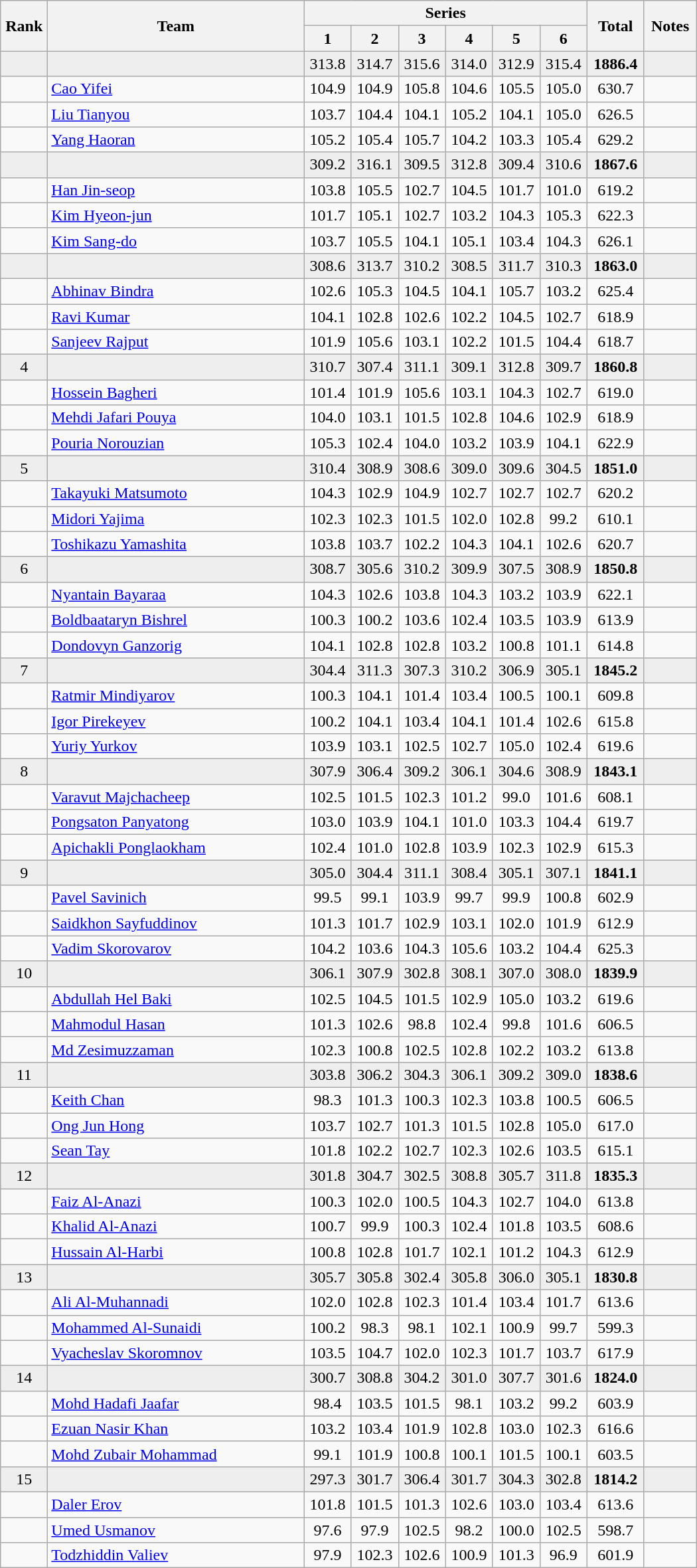<table class="wikitable" style="text-align:center">
<tr>
<th rowspan=2 width=40>Rank</th>
<th rowspan=2 width=250>Team</th>
<th colspan=6>Series</th>
<th rowspan=2 width=50>Total</th>
<th rowspan=2 width=45>Notes</th>
</tr>
<tr>
<th width=40>1</th>
<th width=40>2</th>
<th width=40>3</th>
<th width=40>4</th>
<th width=40>5</th>
<th width=40>6</th>
</tr>
<tr bgcolor=eeeeee>
<td></td>
<td align=left></td>
<td>313.8</td>
<td>314.7</td>
<td>315.6</td>
<td>314.0</td>
<td>312.9</td>
<td>315.4</td>
<td><strong>1886.4</strong></td>
<td></td>
</tr>
<tr>
<td></td>
<td align=left><a href='#'>Cao Yifei</a></td>
<td>104.9</td>
<td>104.9</td>
<td>105.8</td>
<td>104.6</td>
<td>105.5</td>
<td>105.0</td>
<td>630.7</td>
<td></td>
</tr>
<tr>
<td></td>
<td align=left><a href='#'>Liu Tianyou</a></td>
<td>103.7</td>
<td>104.4</td>
<td>104.1</td>
<td>105.2</td>
<td>104.1</td>
<td>105.0</td>
<td>626.5</td>
<td></td>
</tr>
<tr>
<td></td>
<td align=left><a href='#'>Yang Haoran</a></td>
<td>105.2</td>
<td>105.4</td>
<td>105.7</td>
<td>104.2</td>
<td>103.3</td>
<td>105.4</td>
<td>629.2</td>
<td></td>
</tr>
<tr bgcolor=eeeeee>
<td></td>
<td align=left></td>
<td>309.2</td>
<td>316.1</td>
<td>309.5</td>
<td>312.8</td>
<td>309.4</td>
<td>310.6</td>
<td><strong>1867.6</strong></td>
<td></td>
</tr>
<tr>
<td></td>
<td align=left><a href='#'>Han Jin-seop</a></td>
<td>103.8</td>
<td>105.5</td>
<td>102.7</td>
<td>104.5</td>
<td>101.7</td>
<td>101.0</td>
<td>619.2</td>
<td></td>
</tr>
<tr>
<td></td>
<td align=left><a href='#'>Kim Hyeon-jun</a></td>
<td>101.7</td>
<td>105.1</td>
<td>102.7</td>
<td>103.2</td>
<td>104.3</td>
<td>105.3</td>
<td>622.3</td>
<td></td>
</tr>
<tr>
<td></td>
<td align=left><a href='#'>Kim Sang-do</a></td>
<td>103.7</td>
<td>105.5</td>
<td>104.1</td>
<td>105.1</td>
<td>103.4</td>
<td>104.3</td>
<td>626.1</td>
<td></td>
</tr>
<tr bgcolor=eeeeee>
<td></td>
<td align=left></td>
<td>308.6</td>
<td>313.7</td>
<td>310.2</td>
<td>308.5</td>
<td>311.7</td>
<td>310.3</td>
<td><strong>1863.0</strong></td>
<td></td>
</tr>
<tr>
<td></td>
<td align=left><a href='#'>Abhinav Bindra</a></td>
<td>102.6</td>
<td>105.3</td>
<td>104.5</td>
<td>104.1</td>
<td>105.7</td>
<td>103.2</td>
<td>625.4</td>
<td></td>
</tr>
<tr>
<td></td>
<td align=left><a href='#'>Ravi Kumar</a></td>
<td>104.1</td>
<td>102.8</td>
<td>102.6</td>
<td>102.2</td>
<td>104.5</td>
<td>102.7</td>
<td>618.9</td>
<td></td>
</tr>
<tr>
<td></td>
<td align=left><a href='#'>Sanjeev Rajput</a></td>
<td>101.9</td>
<td>105.6</td>
<td>103.1</td>
<td>102.2</td>
<td>101.5</td>
<td>104.4</td>
<td>618.7</td>
<td></td>
</tr>
<tr bgcolor=eeeeee>
<td>4</td>
<td align=left></td>
<td>310.7</td>
<td>307.4</td>
<td>311.1</td>
<td>309.1</td>
<td>312.8</td>
<td>309.7</td>
<td><strong>1860.8</strong></td>
<td></td>
</tr>
<tr>
<td></td>
<td align=left><a href='#'>Hossein Bagheri</a></td>
<td>101.4</td>
<td>101.9</td>
<td>105.6</td>
<td>103.1</td>
<td>104.3</td>
<td>102.7</td>
<td>619.0</td>
<td></td>
</tr>
<tr>
<td></td>
<td align=left><a href='#'>Mehdi Jafari Pouya</a></td>
<td>104.0</td>
<td>103.1</td>
<td>101.5</td>
<td>102.8</td>
<td>104.6</td>
<td>102.9</td>
<td>618.9</td>
<td></td>
</tr>
<tr>
<td></td>
<td align=left><a href='#'>Pouria Norouzian</a></td>
<td>105.3</td>
<td>102.4</td>
<td>104.0</td>
<td>103.2</td>
<td>103.9</td>
<td>104.1</td>
<td>622.9</td>
<td></td>
</tr>
<tr bgcolor=eeeeee>
<td>5</td>
<td align=left></td>
<td>310.4</td>
<td>308.9</td>
<td>308.6</td>
<td>309.0</td>
<td>309.6</td>
<td>304.5</td>
<td><strong>1851.0</strong></td>
<td></td>
</tr>
<tr>
<td></td>
<td align=left><a href='#'>Takayuki Matsumoto</a></td>
<td>104.3</td>
<td>102.9</td>
<td>104.9</td>
<td>102.7</td>
<td>102.7</td>
<td>102.7</td>
<td>620.2</td>
<td></td>
</tr>
<tr>
<td></td>
<td align=left><a href='#'>Midori Yajima</a></td>
<td>102.3</td>
<td>102.3</td>
<td>101.5</td>
<td>102.0</td>
<td>102.8</td>
<td>99.2</td>
<td>610.1</td>
<td></td>
</tr>
<tr>
<td></td>
<td align=left><a href='#'>Toshikazu Yamashita</a></td>
<td>103.8</td>
<td>103.7</td>
<td>102.2</td>
<td>104.3</td>
<td>104.1</td>
<td>102.6</td>
<td>620.7</td>
<td></td>
</tr>
<tr bgcolor=eeeeee>
<td>6</td>
<td align=left></td>
<td>308.7</td>
<td>305.6</td>
<td>310.2</td>
<td>309.9</td>
<td>307.5</td>
<td>308.9</td>
<td><strong>1850.8</strong></td>
<td></td>
</tr>
<tr>
<td></td>
<td align=left><a href='#'>Nyantain Bayaraa</a></td>
<td>104.3</td>
<td>102.6</td>
<td>103.8</td>
<td>104.3</td>
<td>103.2</td>
<td>103.9</td>
<td>622.1</td>
<td></td>
</tr>
<tr>
<td></td>
<td align=left><a href='#'>Boldbaataryn Bishrel</a></td>
<td>100.3</td>
<td>100.2</td>
<td>103.6</td>
<td>102.4</td>
<td>103.5</td>
<td>103.9</td>
<td>613.9</td>
<td></td>
</tr>
<tr>
<td></td>
<td align=left><a href='#'>Dondovyn Ganzorig</a></td>
<td>104.1</td>
<td>102.8</td>
<td>102.8</td>
<td>103.2</td>
<td>100.8</td>
<td>101.1</td>
<td>614.8</td>
<td></td>
</tr>
<tr bgcolor=eeeeee>
<td>7</td>
<td align=left></td>
<td>304.4</td>
<td>311.3</td>
<td>307.3</td>
<td>310.2</td>
<td>306.9</td>
<td>305.1</td>
<td><strong>1845.2</strong></td>
<td></td>
</tr>
<tr>
<td></td>
<td align=left><a href='#'>Ratmir Mindiyarov</a></td>
<td>100.3</td>
<td>104.1</td>
<td>101.4</td>
<td>103.4</td>
<td>100.5</td>
<td>100.1</td>
<td>609.8</td>
<td></td>
</tr>
<tr>
<td></td>
<td align=left><a href='#'>Igor Pirekeyev</a></td>
<td>100.2</td>
<td>104.1</td>
<td>103.4</td>
<td>104.1</td>
<td>101.4</td>
<td>102.6</td>
<td>615.8</td>
<td></td>
</tr>
<tr>
<td></td>
<td align=left><a href='#'>Yuriy Yurkov</a></td>
<td>103.9</td>
<td>103.1</td>
<td>102.5</td>
<td>102.7</td>
<td>105.0</td>
<td>102.4</td>
<td>619.6</td>
<td></td>
</tr>
<tr bgcolor=eeeeee>
<td>8</td>
<td align=left></td>
<td>307.9</td>
<td>306.4</td>
<td>309.2</td>
<td>306.1</td>
<td>304.6</td>
<td>308.9</td>
<td><strong>1843.1</strong></td>
<td></td>
</tr>
<tr>
<td></td>
<td align=left><a href='#'>Varavut Majchacheep</a></td>
<td>102.5</td>
<td>101.5</td>
<td>102.3</td>
<td>101.2</td>
<td>99.0</td>
<td>101.6</td>
<td>608.1</td>
<td></td>
</tr>
<tr>
<td></td>
<td align=left><a href='#'>Pongsaton Panyatong</a></td>
<td>103.0</td>
<td>103.9</td>
<td>104.1</td>
<td>101.0</td>
<td>103.3</td>
<td>104.4</td>
<td>619.7</td>
<td></td>
</tr>
<tr>
<td></td>
<td align=left><a href='#'>Apichakli Ponglaokham</a></td>
<td>102.4</td>
<td>101.0</td>
<td>102.8</td>
<td>103.9</td>
<td>102.3</td>
<td>102.9</td>
<td>615.3</td>
<td></td>
</tr>
<tr bgcolor=eeeeee>
<td>9</td>
<td align=left></td>
<td>305.0</td>
<td>304.4</td>
<td>311.1</td>
<td>308.4</td>
<td>305.1</td>
<td>307.1</td>
<td><strong>1841.1</strong></td>
<td></td>
</tr>
<tr>
<td></td>
<td align=left><a href='#'>Pavel Savinich</a></td>
<td>99.5</td>
<td>99.1</td>
<td>103.9</td>
<td>99.7</td>
<td>99.9</td>
<td>100.8</td>
<td>602.9</td>
<td></td>
</tr>
<tr>
<td></td>
<td align=left><a href='#'>Saidkhon Sayfuddinov</a></td>
<td>101.3</td>
<td>101.7</td>
<td>102.9</td>
<td>103.1</td>
<td>102.0</td>
<td>101.9</td>
<td>612.9</td>
<td></td>
</tr>
<tr>
<td></td>
<td align=left><a href='#'>Vadim Skorovarov</a></td>
<td>104.2</td>
<td>103.6</td>
<td>104.3</td>
<td>105.6</td>
<td>103.2</td>
<td>104.4</td>
<td>625.3</td>
<td></td>
</tr>
<tr bgcolor=eeeeee>
<td>10</td>
<td align=left></td>
<td>306.1</td>
<td>307.9</td>
<td>302.8</td>
<td>308.1</td>
<td>307.0</td>
<td>308.0</td>
<td><strong>1839.9</strong></td>
<td></td>
</tr>
<tr>
<td></td>
<td align=left><a href='#'>Abdullah Hel Baki</a></td>
<td>102.5</td>
<td>104.5</td>
<td>101.5</td>
<td>102.9</td>
<td>105.0</td>
<td>103.2</td>
<td>619.6</td>
<td></td>
</tr>
<tr>
<td></td>
<td align=left><a href='#'>Mahmodul Hasan</a></td>
<td>101.3</td>
<td>102.6</td>
<td>98.8</td>
<td>102.4</td>
<td>99.8</td>
<td>101.6</td>
<td>606.5</td>
<td></td>
</tr>
<tr>
<td></td>
<td align=left><a href='#'>Md Zesimuzzaman</a></td>
<td>102.3</td>
<td>100.8</td>
<td>102.5</td>
<td>102.8</td>
<td>102.2</td>
<td>103.2</td>
<td>613.8</td>
<td></td>
</tr>
<tr bgcolor=eeeeee>
<td>11</td>
<td align=left></td>
<td>303.8</td>
<td>306.2</td>
<td>304.3</td>
<td>306.1</td>
<td>309.2</td>
<td>309.0</td>
<td><strong>1838.6</strong></td>
<td></td>
</tr>
<tr>
<td></td>
<td align=left><a href='#'>Keith Chan</a></td>
<td>98.3</td>
<td>101.3</td>
<td>100.3</td>
<td>102.3</td>
<td>103.8</td>
<td>100.5</td>
<td>606.5</td>
<td></td>
</tr>
<tr>
<td></td>
<td align=left><a href='#'>Ong Jun Hong</a></td>
<td>103.7</td>
<td>102.7</td>
<td>101.3</td>
<td>101.5</td>
<td>102.8</td>
<td>105.0</td>
<td>617.0</td>
<td></td>
</tr>
<tr>
<td></td>
<td align=left><a href='#'>Sean Tay</a></td>
<td>101.8</td>
<td>102.2</td>
<td>102.7</td>
<td>102.3</td>
<td>102.6</td>
<td>103.5</td>
<td>615.1</td>
<td></td>
</tr>
<tr bgcolor=eeeeee>
<td>12</td>
<td align=left></td>
<td>301.8</td>
<td>304.7</td>
<td>302.5</td>
<td>308.8</td>
<td>305.7</td>
<td>311.8</td>
<td><strong>1835.3</strong></td>
<td></td>
</tr>
<tr>
<td></td>
<td align=left><a href='#'>Faiz Al-Anazi</a></td>
<td>100.3</td>
<td>102.0</td>
<td>100.5</td>
<td>104.3</td>
<td>102.7</td>
<td>104.0</td>
<td>613.8</td>
<td></td>
</tr>
<tr>
<td></td>
<td align=left><a href='#'>Khalid Al-Anazi</a></td>
<td>100.7</td>
<td>99.9</td>
<td>100.3</td>
<td>102.4</td>
<td>101.8</td>
<td>103.5</td>
<td>608.6</td>
<td></td>
</tr>
<tr>
<td></td>
<td align=left><a href='#'>Hussain Al-Harbi</a></td>
<td>100.8</td>
<td>102.8</td>
<td>101.7</td>
<td>102.1</td>
<td>101.2</td>
<td>104.3</td>
<td>612.9</td>
<td></td>
</tr>
<tr bgcolor=eeeeee>
<td>13</td>
<td align=left></td>
<td>305.7</td>
<td>305.8</td>
<td>302.4</td>
<td>305.8</td>
<td>306.0</td>
<td>305.1</td>
<td><strong>1830.8</strong></td>
<td></td>
</tr>
<tr>
<td></td>
<td align=left><a href='#'>Ali Al-Muhannadi</a></td>
<td>102.0</td>
<td>102.8</td>
<td>102.3</td>
<td>101.4</td>
<td>103.4</td>
<td>101.7</td>
<td>613.6</td>
<td></td>
</tr>
<tr>
<td></td>
<td align=left><a href='#'>Mohammed Al-Sunaidi</a></td>
<td>100.2</td>
<td>98.3</td>
<td>98.1</td>
<td>102.1</td>
<td>100.9</td>
<td>99.7</td>
<td>599.3</td>
<td></td>
</tr>
<tr>
<td></td>
<td align=left><a href='#'>Vyacheslav Skoromnov</a></td>
<td>103.5</td>
<td>104.7</td>
<td>102.0</td>
<td>102.3</td>
<td>101.7</td>
<td>103.7</td>
<td>617.9</td>
<td></td>
</tr>
<tr bgcolor=eeeeee>
<td>14</td>
<td align=left></td>
<td>300.7</td>
<td>308.8</td>
<td>304.2</td>
<td>301.0</td>
<td>307.7</td>
<td>301.6</td>
<td><strong>1824.0</strong></td>
<td></td>
</tr>
<tr>
<td></td>
<td align=left><a href='#'>Mohd Hadafi Jaafar</a></td>
<td>98.4</td>
<td>103.5</td>
<td>101.5</td>
<td>98.1</td>
<td>103.2</td>
<td>99.2</td>
<td>603.9</td>
<td></td>
</tr>
<tr>
<td></td>
<td align=left><a href='#'>Ezuan Nasir Khan</a></td>
<td>103.2</td>
<td>103.4</td>
<td>101.9</td>
<td>102.8</td>
<td>103.0</td>
<td>102.3</td>
<td>616.6</td>
<td></td>
</tr>
<tr>
<td></td>
<td align=left><a href='#'>Mohd Zubair Mohammad</a></td>
<td>99.1</td>
<td>101.9</td>
<td>100.8</td>
<td>100.1</td>
<td>101.5</td>
<td>100.1</td>
<td>603.5</td>
<td></td>
</tr>
<tr bgcolor=eeeeee>
<td>15</td>
<td align=left></td>
<td>297.3</td>
<td>301.7</td>
<td>306.4</td>
<td>301.7</td>
<td>304.3</td>
<td>302.8</td>
<td><strong>1814.2</strong></td>
<td></td>
</tr>
<tr>
<td></td>
<td align=left><a href='#'>Daler Erov</a></td>
<td>101.8</td>
<td>101.5</td>
<td>101.3</td>
<td>102.6</td>
<td>103.0</td>
<td>103.4</td>
<td>613.6</td>
<td></td>
</tr>
<tr>
<td></td>
<td align=left><a href='#'>Umed Usmanov</a></td>
<td>97.6</td>
<td>97.9</td>
<td>102.5</td>
<td>98.2</td>
<td>100.0</td>
<td>102.5</td>
<td>598.7</td>
<td></td>
</tr>
<tr>
<td></td>
<td align=left><a href='#'>Todzhiddin Valiev</a></td>
<td>97.9</td>
<td>102.3</td>
<td>102.6</td>
<td>100.9</td>
<td>101.3</td>
<td>96.9</td>
<td>601.9</td>
<td></td>
</tr>
</table>
